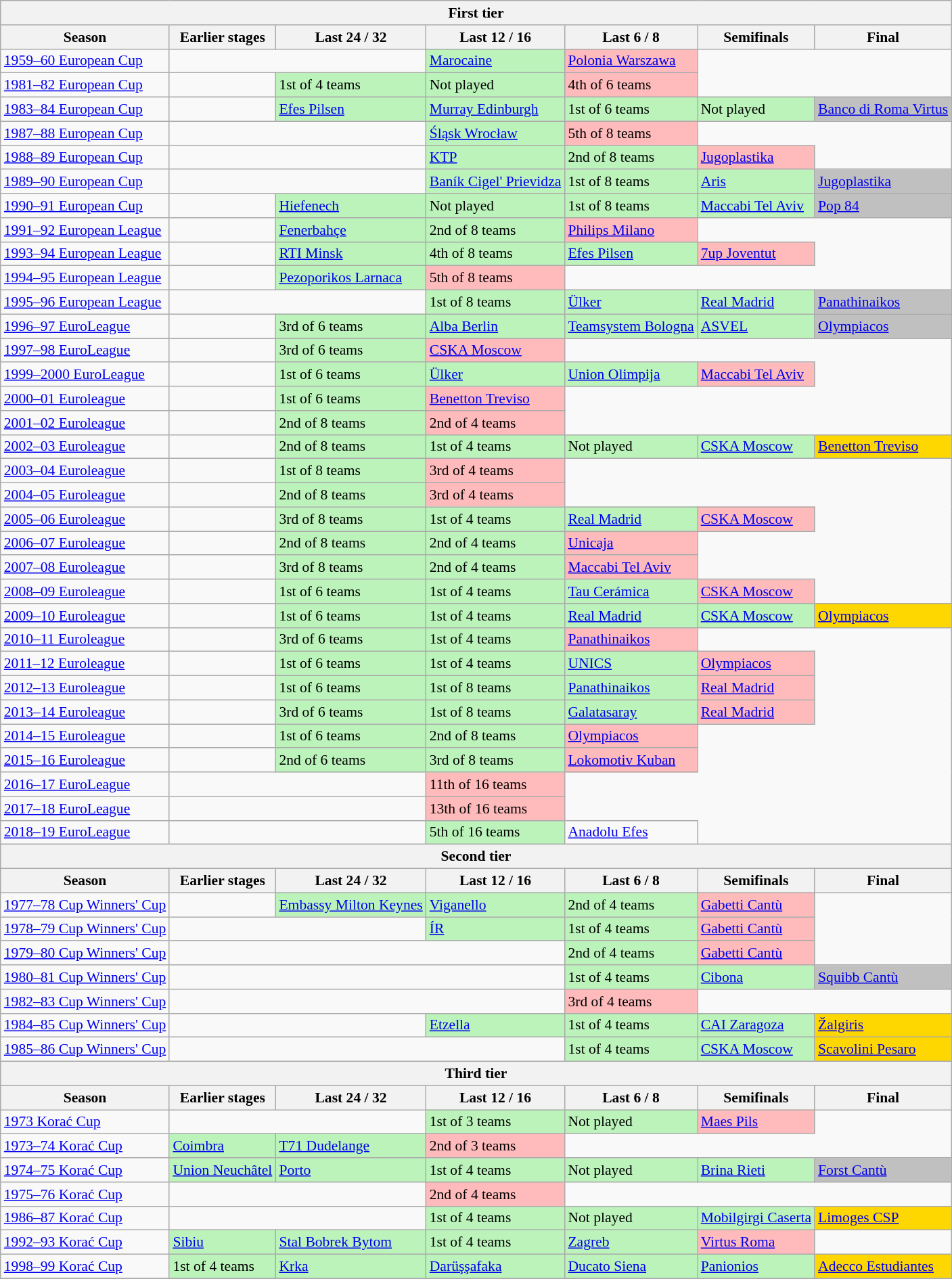<table class="wikitable" style="font-size:90%">
<tr>
<th colspan=7>First tier</th>
</tr>
<tr>
<th>Season</th>
<th>Earlier stages</th>
<th>Last 24 / 32</th>
<th>Last 12 / 16</th>
<th>Last 6 / 8</th>
<th>Semifinals</th>
<th>Final</th>
</tr>
<tr>
<td><a href='#'>1959–60 European Cup</a></td>
<td colspan=2></td>
<td bgcolor=#BBF3BB> <a href='#'>Marocaine</a></td>
<td bgcolor=#FFBBBB> <a href='#'>Polonia Warszawa</a></td>
</tr>
<tr>
<td><a href='#'>1981–82 European Cup</a></td>
<td></td>
<td bgcolor=#BBF3BB>1st of 4 teams</td>
<td bgcolor=#BBF3BB>Not played</td>
<td bgcolor=#FFBBBB>4th of 6 teams</td>
</tr>
<tr>
<td><a href='#'>1983–84 European Cup</a></td>
<td></td>
<td bgcolor=#BBF3BB> <a href='#'>Efes Pilsen</a></td>
<td bgcolor=#BBF3BB> <a href='#'>Murray Edinburgh</a></td>
<td bgcolor=#BBF3BB>1st of 6 teams</td>
<td bgcolor=#BBF3BB>Not played</td>
<td bgcolor=silver> <a href='#'>Banco di Roma Virtus</a></td>
</tr>
<tr>
<td><a href='#'>1987–88 European Cup</a></td>
<td colspan=2></td>
<td bgcolor=#BBF3BB> <a href='#'>Śląsk Wrocław</a></td>
<td bgcolor=#FFBBBB>5th of 8 teams</td>
</tr>
<tr>
<td><a href='#'>1988–89 European Cup</a></td>
<td colspan=2></td>
<td bgcolor=#BBF3BB> <a href='#'>KTP</a></td>
<td bgcolor=#BBF3BB>2nd of 8 teams</td>
<td bgcolor=#FFBBBB> <a href='#'>Jugoplastika</a></td>
</tr>
<tr>
<td><a href='#'>1989–90 European Cup</a></td>
<td colspan=2></td>
<td bgcolor=#BBF3BB> <a href='#'>Baník Cigel' Prievidza</a></td>
<td bgcolor=#BBF3BB>1st of 8 teams</td>
<td bgcolor=#BBF3BB> <a href='#'>Aris</a></td>
<td bgcolor=silver> <a href='#'>Jugoplastika</a></td>
</tr>
<tr>
<td><a href='#'>1990–91 European Cup</a></td>
<td></td>
<td bgcolor=#BBF3BB> <a href='#'>Hiefenech</a></td>
<td bgcolor=#BBF3BB>Not played</td>
<td bgcolor=#BBF3BB>1st of 8 teams</td>
<td bgcolor=#BBF3BB> <a href='#'>Maccabi Tel Aviv</a></td>
<td bgcolor=silver> <a href='#'>Pop 84</a></td>
</tr>
<tr>
<td><a href='#'>1991–92 European League</a></td>
<td></td>
<td bgcolor=#BBF3BB> <a href='#'>Fenerbahçe</a></td>
<td bgcolor=#BBF3BB>2nd of 8 teams</td>
<td bgcolor=#FFBBBB> <a href='#'>Philips Milano</a></td>
</tr>
<tr>
<td><a href='#'>1993–94 European League</a></td>
<td></td>
<td bgcolor=#BBF3BB> <a href='#'>RTI Minsk</a></td>
<td bgcolor=#BBF3BB>4th of 8 teams</td>
<td bgcolor=#BBF3BB> <a href='#'>Efes Pilsen</a></td>
<td bgcolor=#FFBBBB> <a href='#'>7up Joventut</a></td>
</tr>
<tr>
<td><a href='#'>1994–95 European League</a></td>
<td></td>
<td bgcolor=#BBF3BB> <a href='#'>Pezoporikos Larnaca</a></td>
<td bgcolor=#FFBBBB>5th of 8 teams</td>
</tr>
<tr>
<td><a href='#'>1995–96 European League</a></td>
<td colspan=2></td>
<td bgcolor=#BBF3BB>1st of 8 teams</td>
<td bgcolor=#BBF3BB> <a href='#'>Ülker</a></td>
<td bgcolor=#BBF3BB> <a href='#'>Real Madrid</a></td>
<td bgcolor=silver> <a href='#'>Panathinaikos</a></td>
</tr>
<tr>
<td><a href='#'>1996–97 EuroLeague</a></td>
<td></td>
<td bgcolor=#BBF3BB>3rd of 6 teams</td>
<td bgcolor=#BBF3BB> <a href='#'>Alba Berlin</a></td>
<td bgcolor=#BBF3BB> <a href='#'>Teamsystem Bologna</a></td>
<td bgcolor=#BBF3BB> <a href='#'>ASVEL</a></td>
<td bgcolor=silver> <a href='#'>Olympiacos</a></td>
</tr>
<tr>
<td><a href='#'>1997–98 EuroLeague</a></td>
<td></td>
<td bgcolor=#BBF3BB>3rd of 6 teams</td>
<td bgcolor=#FFBBBB> <a href='#'>CSKA Moscow</a></td>
</tr>
<tr>
<td><a href='#'>1999–2000 EuroLeague</a></td>
<td></td>
<td bgcolor=#BBF3BB>1st of 6 teams</td>
<td bgcolor=#BBF3BB> <a href='#'>Ülker</a></td>
<td bgcolor=#BBF3BB> <a href='#'>Union Olimpija</a></td>
<td bgcolor=#FFBBBB> <a href='#'>Maccabi Tel Aviv</a></td>
</tr>
<tr>
<td><a href='#'>2000–01 Euroleague</a></td>
<td></td>
<td bgcolor=#BBF3BB>1st of 6 teams</td>
<td bgcolor=#FFBBBB> <a href='#'>Benetton Treviso</a></td>
</tr>
<tr>
<td><a href='#'>2001–02 Euroleague</a></td>
<td></td>
<td bgcolor=#BBF3BB>2nd of 8 teams</td>
<td bgcolor=#FFBBBB>2nd of 4 teams</td>
</tr>
<tr>
<td><a href='#'>2002–03 Euroleague</a></td>
<td></td>
<td bgcolor=#BBF3BB>2nd of 8 teams</td>
<td bgcolor=#BBF3BB>1st of 4 teams</td>
<td bgcolor=#BBF3BB>Not played</td>
<td bgcolor=#BBF3BB> <a href='#'>CSKA Moscow</a></td>
<td bgcolor=gold> <a href='#'>Benetton Treviso</a></td>
</tr>
<tr>
<td><a href='#'>2003–04 Euroleague</a></td>
<td></td>
<td bgcolor=#BBF3BB>1st of 8 teams</td>
<td bgcolor=#FFBBBB>3rd of 4 teams</td>
</tr>
<tr>
<td><a href='#'>2004–05 Euroleague</a></td>
<td></td>
<td bgcolor=#BBF3BB>2nd of 8 teams</td>
<td bgcolor=#FFBBBB>3rd of 4 teams</td>
</tr>
<tr>
<td><a href='#'>2005–06 Euroleague</a></td>
<td></td>
<td bgcolor=#BBF3BB>3rd of 8 teams</td>
<td bgcolor=#BBF3BB>1st of 4 teams</td>
<td bgcolor=#BBF3BB> <a href='#'>Real Madrid</a></td>
<td bgcolor=#FFBBBB> <a href='#'>CSKA Moscow</a></td>
</tr>
<tr>
<td><a href='#'>2006–07 Euroleague</a></td>
<td></td>
<td bgcolor=#BBF3BB>2nd of 8 teams</td>
<td bgcolor=#BBF3BB>2nd of 4 teams</td>
<td bgcolor=#FFBBBB> <a href='#'>Unicaja</a></td>
</tr>
<tr>
<td><a href='#'>2007–08 Euroleague</a></td>
<td></td>
<td bgcolor=#BBF3BB>3rd of 8 teams</td>
<td bgcolor=#BBF3BB>2nd of 4 teams</td>
<td bgcolor=#FFBBBB> <a href='#'>Maccabi Tel Aviv</a></td>
</tr>
<tr>
<td><a href='#'>2008–09 Euroleague</a></td>
<td></td>
<td bgcolor=#BBF3BB>1st of 6 teams</td>
<td bgcolor=#BBF3BB>1st of 4 teams</td>
<td bgcolor=#BBF3BB> <a href='#'>Tau Cerámica</a></td>
<td bgcolor=#FFBBBB> <a href='#'>CSKA Moscow</a></td>
</tr>
<tr>
<td><a href='#'>2009–10 Euroleague</a></td>
<td></td>
<td bgcolor=#BBF3BB>1st of 6 teams</td>
<td bgcolor=#BBF3BB>1st of 4 teams</td>
<td bgcolor=#BBF3BB> <a href='#'>Real Madrid</a></td>
<td bgcolor=#BBF3BB> <a href='#'>CSKA Moscow</a></td>
<td bgcolor=gold> <a href='#'>Olympiacos</a></td>
</tr>
<tr>
<td><a href='#'>2010–11 Euroleague</a></td>
<td></td>
<td bgcolor=#BBF3BB>3rd of 6 teams</td>
<td bgcolor=#BBF3BB>1st of 4 teams</td>
<td bgcolor=#FFBBBB> <a href='#'>Panathinaikos</a></td>
</tr>
<tr>
<td><a href='#'>2011–12 Euroleague</a></td>
<td></td>
<td bgcolor=#BBF3BB>1st of 6 teams</td>
<td bgcolor=#BBF3BB>1st of 4 teams</td>
<td bgcolor=#BBF3BB> <a href='#'>UNICS</a></td>
<td bgcolor=#FFBBBB> <a href='#'>Olympiacos</a></td>
</tr>
<tr>
<td><a href='#'>2012–13 Euroleague</a></td>
<td></td>
<td bgcolor=#BBF3BB>1st of 6 teams</td>
<td bgcolor=#BBF3BB>1st of 8 teams</td>
<td bgcolor=#BBF3BB> <a href='#'>Panathinaikos</a></td>
<td bgcolor=#FFBBBB> <a href='#'>Real Madrid</a></td>
</tr>
<tr>
<td><a href='#'>2013–14 Euroleague</a></td>
<td></td>
<td bgcolor=#BBF3BB>3rd of 6 teams</td>
<td bgcolor=#BBF3BB>1st of 8 teams</td>
<td bgcolor=#BBF3BB> <a href='#'>Galatasaray</a></td>
<td bgcolor=#FFBBBB> <a href='#'>Real Madrid</a></td>
</tr>
<tr>
<td><a href='#'>2014–15 Euroleague</a></td>
<td></td>
<td bgcolor=#BBF3BB>1st of 6 teams</td>
<td bgcolor=#BBF3BB>2nd of 8 teams</td>
<td bgcolor=#FFBBBB> <a href='#'>Olympiacos</a></td>
</tr>
<tr>
<td><a href='#'>2015–16 Euroleague</a></td>
<td></td>
<td bgcolor=#BBF3BB>2nd of 6 teams</td>
<td bgcolor=#BBF3BB>3rd of 8 teams</td>
<td bgcolor=#FFBBBB> <a href='#'>Lokomotiv Kuban</a></td>
</tr>
<tr>
<td><a href='#'>2016–17 EuroLeague</a></td>
<td colspan=2></td>
<td bgcolor=#FFBBBB>11th of 16 teams</td>
</tr>
<tr>
<td><a href='#'>2017–18 EuroLeague</a></td>
<td colspan=2></td>
<td bgcolor=#FFBBBB>13th of 16 teams</td>
</tr>
<tr>
<td><a href='#'>2018–19 EuroLeague</a></td>
<td colspan=2></td>
<td bgcolor=#BBF3BB>5th of 16 teams</td>
<td> <a href='#'>Anadolu Efes</a></td>
</tr>
<tr>
<th colspan=7>Second tier</th>
</tr>
<tr>
<th>Season</th>
<th>Earlier stages</th>
<th>Last 24 / 32</th>
<th>Last 12 / 16</th>
<th>Last 6 / 8</th>
<th>Semifinals</th>
<th>Final</th>
</tr>
<tr>
<td><a href='#'>1977–78 Cup Winners' Cup</a></td>
<td></td>
<td bgcolor=#BBF3BB> <a href='#'>Embassy Milton Keynes</a></td>
<td bgcolor=#BBF3BB> <a href='#'>Viganello</a></td>
<td bgcolor=#BBF3BB>2nd of 4 teams</td>
<td bgcolor=#FFBBBB> <a href='#'>Gabetti Cantù</a></td>
</tr>
<tr>
<td><a href='#'>1978–79 Cup Winners' Cup</a></td>
<td colspan=2></td>
<td bgcolor=#BBF3BB> <a href='#'>ÍR</a></td>
<td bgcolor=#BBF3BB>1st of 4 teams</td>
<td bgcolor=#FFBBBB> <a href='#'>Gabetti Cantù</a></td>
</tr>
<tr>
<td><a href='#'>1979–80 Cup Winners' Cup</a></td>
<td colspan=3></td>
<td bgcolor=#BBF3BB>2nd of 4 teams</td>
<td bgcolor=#FFBBBB> <a href='#'>Gabetti Cantù</a></td>
</tr>
<tr>
<td><a href='#'>1980–81 Cup Winners' Cup</a></td>
<td colspan=3></td>
<td bgcolor=#BBF3BB>1st of 4 teams</td>
<td bgcolor=#BBF3BB> <a href='#'>Cibona</a></td>
<td bgcolor=silver> <a href='#'>Squibb Cantù</a></td>
</tr>
<tr>
<td><a href='#'>1982–83 Cup Winners' Cup</a></td>
<td colspan=3></td>
<td bgcolor=#FFBBBB>3rd of 4 teams</td>
</tr>
<tr>
<td><a href='#'>1984–85 Cup Winners' Cup</a></td>
<td colspan=2></td>
<td bgcolor=#BBF3BB> <a href='#'>Etzella</a></td>
<td bgcolor=#BBF3BB>1st of 4 teams</td>
<td bgcolor=#BBF3BB> <a href='#'>CAI Zaragoza</a></td>
<td bgcolor=gold> <a href='#'>Žalgiris</a></td>
</tr>
<tr>
<td><a href='#'>1985–86 Cup Winners' Cup</a></td>
<td colspan=3></td>
<td bgcolor=#BBF3BB>1st of 4 teams</td>
<td bgcolor=#BBF3BB> <a href='#'>CSKA Moscow</a></td>
<td bgcolor=gold> <a href='#'>Scavolini Pesaro</a></td>
</tr>
<tr>
<th colspan=7>Third tier</th>
</tr>
<tr>
<th>Season</th>
<th>Earlier stages</th>
<th>Last 24 / 32</th>
<th>Last 12 / 16</th>
<th>Last 6 / 8</th>
<th>Semifinals</th>
<th>Final</th>
</tr>
<tr>
<td><a href='#'>1973 Korać Cup</a></td>
<td colspan=2></td>
<td bgcolor=#BBF3BB>1st of 3 teams</td>
<td bgcolor=#BBF3BB>Not played</td>
<td bgcolor=#FFBBBB> <a href='#'>Maes Pils</a></td>
</tr>
<tr>
<td><a href='#'>1973–74 Korać Cup</a></td>
<td bgcolor=#BBF3BB> <a href='#'>Coimbra</a></td>
<td bgcolor=#BBF3BB> <a href='#'>T71 Dudelange</a></td>
<td bgcolor=#FFBBBB>2nd of 3 teams</td>
</tr>
<tr>
<td><a href='#'>1974–75 Korać Cup</a></td>
<td bgcolor=#BBF3BB> <a href='#'>Union Neuchâtel</a></td>
<td bgcolor=#BBF3BB> <a href='#'>Porto</a></td>
<td bgcolor=#BBF3BB>1st of 4 teams</td>
<td bgcolor=#BBF3BB>Not played</td>
<td bgcolor=#BBF3BB> <a href='#'>Brina Rieti</a></td>
<td bgcolor=silver> <a href='#'>Forst Cantù</a></td>
</tr>
<tr>
<td><a href='#'>1975–76 Korać Cup</a></td>
<td colspan=2></td>
<td bgcolor=#FFBBBB>2nd of 4 teams</td>
</tr>
<tr>
<td><a href='#'>1986–87 Korać Cup</a></td>
<td colspan=2></td>
<td bgcolor=#BBF3BB>1st of 4 teams</td>
<td bgcolor=#BBF3BB>Not played</td>
<td bgcolor=#BBF3BB> <a href='#'>Mobilgirgi Caserta</a></td>
<td bgcolor=gold> <a href='#'>Limoges CSP</a></td>
</tr>
<tr>
<td><a href='#'>1992–93 Korać Cup</a></td>
<td bgcolor=#BBF3BB> <a href='#'>Sibiu</a></td>
<td bgcolor=#BBF3BB> <a href='#'>Stal Bobrek Bytom</a></td>
<td bgcolor=#BBF3BB>1st of 4 teams</td>
<td bgcolor=#BBF3BB> <a href='#'>Zagreb</a></td>
<td bgcolor=#FFBBBB> <a href='#'>Virtus Roma</a></td>
</tr>
<tr>
<td><a href='#'>1998–99 Korać Cup</a></td>
<td bgcolor=#BBF3BB>1st of 4 teams</td>
<td bgcolor=#BBF3BB> <a href='#'>Krka</a></td>
<td bgcolor=#BBF3BB> <a href='#'>Darüşşafaka</a></td>
<td bgcolor=#BBF3BB> <a href='#'>Ducato Siena</a></td>
<td bgcolor=#BBF3BB> <a href='#'>Panionios</a></td>
<td bgcolor=gold> <a href='#'>Adecco Estudiantes</a></td>
</tr>
<tr>
</tr>
</table>
